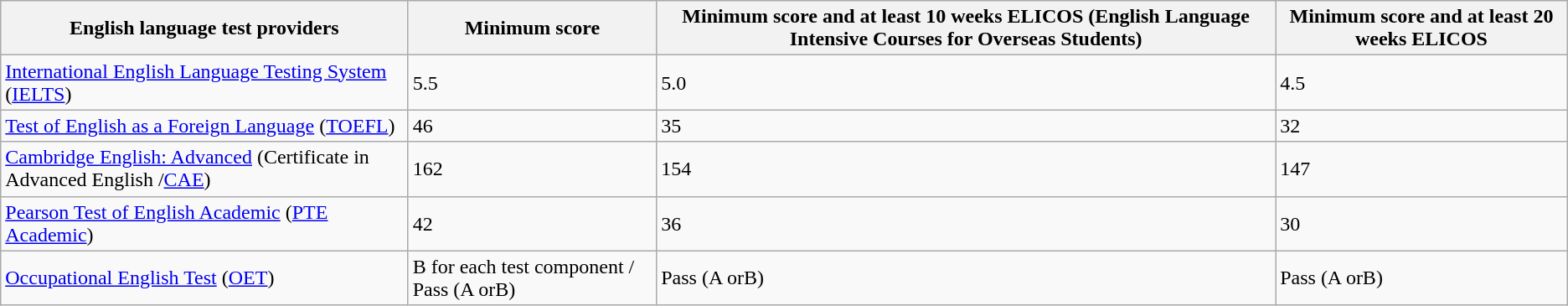<table class="wikitable">
<tr>
<th>English language test providers</th>
<th>Minimum score</th>
<th>Minimum score and at least 10 weeks ELICOS (English Language Intensive Courses for Overseas Students)</th>
<th>Minimum score and at least 20 weeks ELICOS</th>
</tr>
<tr>
<td><a href='#'>International English Language Testing System</a> (<a href='#'>IELTS</a>)</td>
<td>5.5</td>
<td>5.0</td>
<td>4.5</td>
</tr>
<tr>
<td><a href='#'>Test of English as a Foreign Language</a> (<a href='#'>TOEFL</a>)</td>
<td>46</td>
<td>35</td>
<td>32</td>
</tr>
<tr>
<td><a href='#'>Cambridge English: Advanced</a> (Certificate in Advanced English /<a href='#'>CAE</a>)</td>
<td>162</td>
<td>154</td>
<td>147</td>
</tr>
<tr>
<td><a href='#'>Pearson Test of English Academic</a> (<a href='#'>PTE Academic</a>)</td>
<td>42</td>
<td>36</td>
<td>30</td>
</tr>
<tr>
<td><a href='#'>Occupational English Test</a> (<a href='#'>OET</a>)</td>
<td>B for each test component / Pass (A orB)</td>
<td>Pass (A orB)</td>
<td>Pass (A orB)</td>
</tr>
</table>
